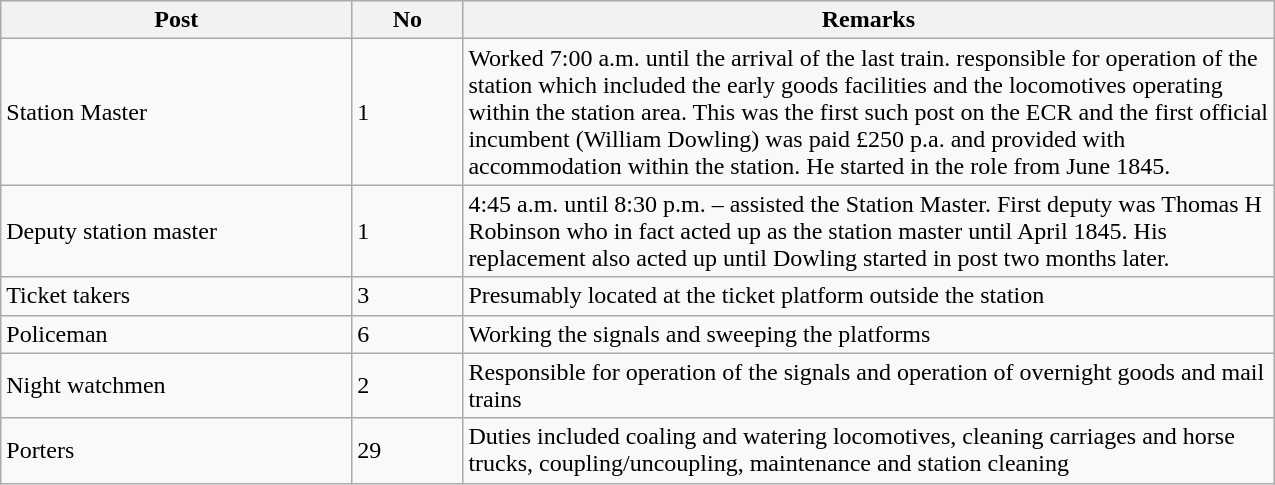<table class="wikitable">
<tr>
<th style="width: 170pt;">Post</th>
<th style="width: 50pt;" style="text-align:center">No</th>
<th style="width: 400pt;">Remarks</th>
</tr>
<tr>
<td>Station Master</td>
<td>1</td>
<td>Worked 7:00 a.m. until the arrival of the last train. responsible for operation of the station which included the early goods facilities and the locomotives operating within the station area. This was the first such post on the ECR and the first official incumbent (William Dowling) was paid £250 p.a. and provided with accommodation within the station. He started in the role from June 1845.</td>
</tr>
<tr>
<td>Deputy station master</td>
<td>1</td>
<td>4:45 a.m. until 8:30 p.m. – assisted the Station Master. First deputy was Thomas H Robinson who in fact acted up as the station master until April 1845. His replacement also acted up until Dowling started in post two months later.</td>
</tr>
<tr>
<td>Ticket takers</td>
<td>3</td>
<td>Presumably located at the ticket platform outside the station</td>
</tr>
<tr>
<td>Policeman</td>
<td>6</td>
<td>Working the signals and sweeping the platforms</td>
</tr>
<tr>
<td>Night watchmen</td>
<td>2</td>
<td>Responsible for operation of the signals and operation of overnight goods and mail trains</td>
</tr>
<tr>
<td>Porters</td>
<td>29</td>
<td>Duties included coaling and watering locomotives, cleaning carriages and horse trucks, coupling/uncoupling,  maintenance and station cleaning</td>
</tr>
</table>
